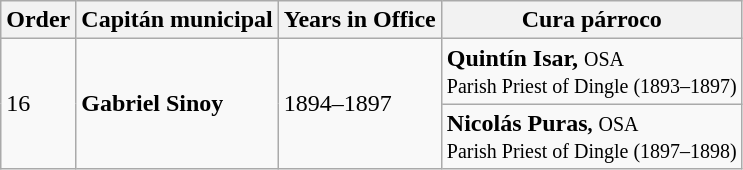<table class="wikitable">
<tr>
<th>Order</th>
<th>Capitán municipal</th>
<th>Years in Office</th>
<th>Cura párroco</th>
</tr>
<tr>
<td rowspan="2">16</td>
<td rowspan="2"><strong>Gabriel Sinoy</strong></td>
<td rowspan="2">1894–1897</td>
<td><strong>Quintín Isar,</strong> <small>OSA</small><br><small>Parish Priest of Dingle (1893–1897)</small></td>
</tr>
<tr>
<td><strong>Nicolás Puras<small>,</small></strong> <small>OSA</small><br><small>Parish Priest of Dingle (1897–1898)</small></td>
</tr>
</table>
